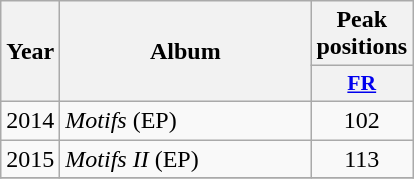<table class="wikitable">
<tr>
<th align="center" rowspan="2" width="10">Year</th>
<th align="center" rowspan="2" width="160">Album</th>
<th align="center" colspan="1" width="20">Peak positions</th>
</tr>
<tr>
<th scope="col" style="width:3em;font-size:90%;"><a href='#'>FR</a><br></th>
</tr>
<tr>
<td style="text-align:center;">2014</td>
<td><em>Motifs</em> (EP)</td>
<td style="text-align:center;">102</td>
</tr>
<tr>
<td style="text-align:center;">2015</td>
<td><em>Motifs II</em> (EP)</td>
<td style="text-align:center;">113</td>
</tr>
<tr>
</tr>
</table>
